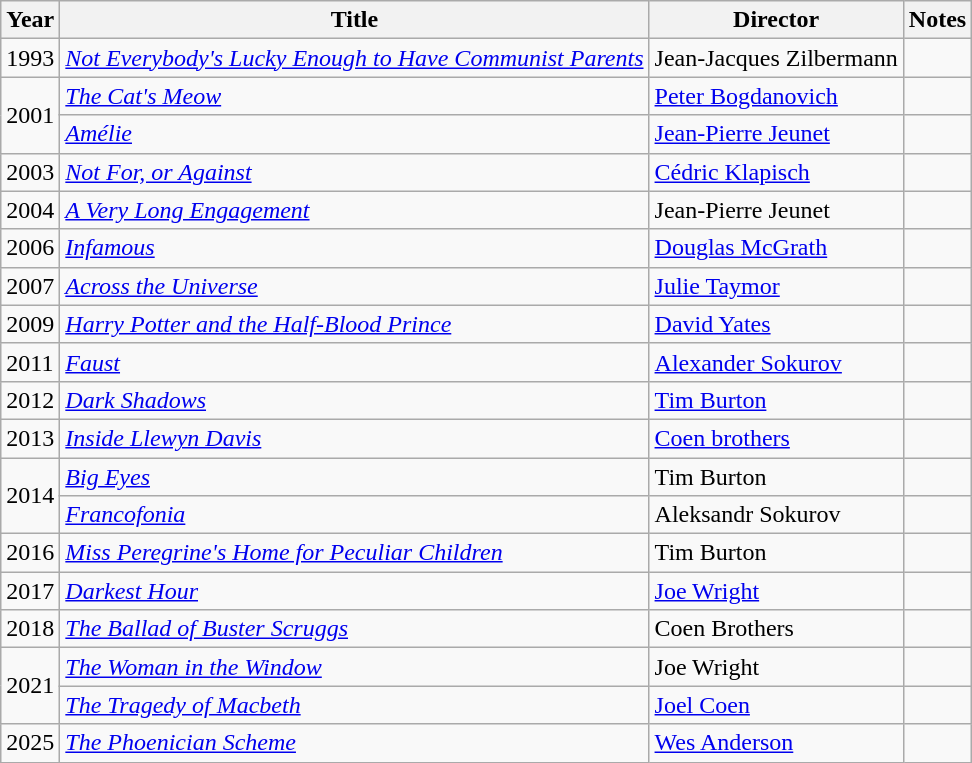<table class="wikitable">
<tr>
<th>Year</th>
<th>Title</th>
<th>Director</th>
<th>Notes</th>
</tr>
<tr>
<td>1993</td>
<td><em><a href='#'>Not Everybody's Lucky Enough to Have Communist Parents</a></em></td>
<td>Jean-Jacques Zilbermann</td>
<td></td>
</tr>
<tr>
<td rowspan=2>2001</td>
<td><em><a href='#'>The Cat's Meow</a></em></td>
<td><a href='#'>Peter Bogdanovich</a></td>
<td></td>
</tr>
<tr>
<td><em><a href='#'>Amélie</a></em></td>
<td><a href='#'>Jean-Pierre Jeunet</a></td>
<td></td>
</tr>
<tr>
<td>2003</td>
<td><em><a href='#'>Not For, or Against</a></em></td>
<td><a href='#'>Cédric Klapisch</a></td>
<td></td>
</tr>
<tr>
<td>2004</td>
<td><em><a href='#'>A Very Long Engagement</a></em></td>
<td>Jean-Pierre Jeunet</td>
<td></td>
</tr>
<tr>
<td>2006</td>
<td><em><a href='#'>Infamous</a></em></td>
<td><a href='#'>Douglas McGrath</a></td>
<td></td>
</tr>
<tr>
<td>2007</td>
<td><em><a href='#'>Across the Universe</a></em></td>
<td><a href='#'>Julie Taymor</a></td>
<td></td>
</tr>
<tr>
<td>2009</td>
<td><em><a href='#'>Harry Potter and the Half-Blood Prince</a></em></td>
<td><a href='#'>David Yates</a></td>
<td></td>
</tr>
<tr>
<td>2011</td>
<td><em><a href='#'>Faust</a></em></td>
<td><a href='#'>Alexander Sokurov</a></td>
<td></td>
</tr>
<tr>
<td>2012</td>
<td><em><a href='#'>Dark Shadows</a></em></td>
<td><a href='#'>Tim Burton</a></td>
<td></td>
</tr>
<tr>
<td>2013</td>
<td><em><a href='#'>Inside Llewyn Davis</a></em></td>
<td><a href='#'>Coen brothers</a></td>
<td></td>
</tr>
<tr>
<td rowspan=2>2014</td>
<td><em><a href='#'>Big Eyes</a></em></td>
<td>Tim Burton</td>
<td></td>
</tr>
<tr>
<td><em><a href='#'>Francofonia</a></em></td>
<td>Aleksandr Sokurov</td>
<td></td>
</tr>
<tr>
<td>2016</td>
<td><em><a href='#'>Miss Peregrine's Home for Peculiar Children</a></em></td>
<td>Tim Burton</td>
<td></td>
</tr>
<tr>
<td>2017</td>
<td><em><a href='#'>Darkest Hour</a></em></td>
<td><a href='#'>Joe Wright</a></td>
<td></td>
</tr>
<tr>
<td>2018</td>
<td><em><a href='#'>The Ballad of Buster Scruggs</a></em></td>
<td>Coen Brothers</td>
<td></td>
</tr>
<tr>
<td rowspan=2>2021</td>
<td><em><a href='#'>The Woman in the Window</a></em></td>
<td>Joe Wright</td>
<td></td>
</tr>
<tr>
<td><em><a href='#'>The Tragedy of Macbeth</a></em></td>
<td><a href='#'>Joel Coen</a></td>
<td></td>
</tr>
<tr>
<td>2025</td>
<td><em><a href='#'>The Phoenician Scheme</a></em></td>
<td><a href='#'>Wes Anderson</a></td>
<td></td>
</tr>
</table>
